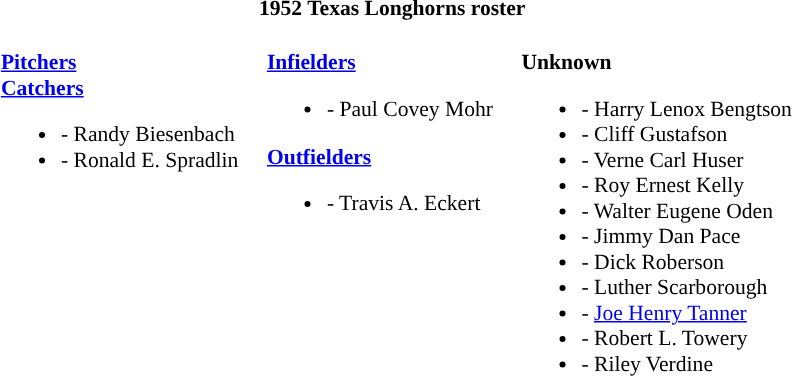<table class="toccolours" style="border-collapse:collapse; font-size:90%;">
<tr>
<th colspan=9>1952 Texas Longhorns roster</th>
</tr>
<tr>
<td width="03"> </td>
<td valign="top"><br><strong><a href='#'>Pitchers</a></strong><br><strong><a href='#'>Catchers</a></strong><ul><li>- Randy Biesenbach</li><li>- Ronald E. Spradlin</li></ul></td>
<td width="15"> </td>
<td valign="top"><br><strong><a href='#'>Infielders</a></strong><ul><li>- Paul Covey Mohr</li></ul><strong><a href='#'>Outfielders</a></strong><ul><li>- Travis A. Eckert</li></ul></td>
<td width="15"> </td>
<td valign="top"><br><strong>Unknown</strong><ul><li>- Harry Lenox Bengtson</li><li>- Cliff Gustafson</li><li>- Verne Carl Huser</li><li>- Roy Ernest Kelly</li><li>- Walter Eugene Oden</li><li>- Jimmy Dan Pace</li><li>- Dick Roberson</li><li>- Luther Scarborough</li><li>- <a href='#'>Joe Henry Tanner</a></li><li>- Robert L. Towery</li><li>- Riley Verdine</li></ul></td>
</tr>
</table>
